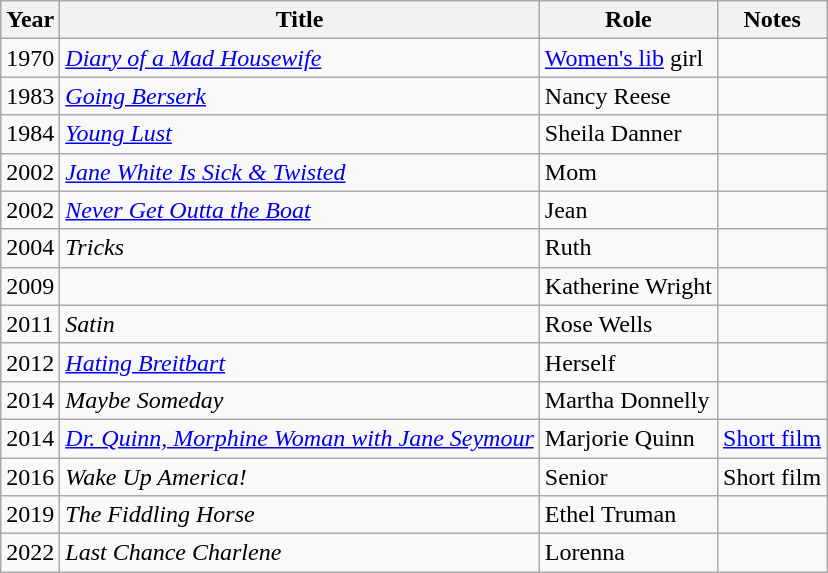<table class="wikitable sortable">
<tr>
<th>Year</th>
<th>Title</th>
<th>Role</th>
<th class="unsortable">Notes</th>
</tr>
<tr>
<td>1970</td>
<td><em><a href='#'>Diary of a Mad Housewife</a></em></td>
<td><a href='#'>Women's lib</a> girl</td>
<td></td>
</tr>
<tr>
<td>1983</td>
<td><em><a href='#'>Going Berserk</a></em></td>
<td>Nancy Reese</td>
<td></td>
</tr>
<tr>
<td>1984</td>
<td><em><a href='#'>Young Lust</a></em></td>
<td>Sheila Danner</td>
<td></td>
</tr>
<tr>
<td>2002</td>
<td><em><a href='#'>Jane White Is Sick & Twisted</a></em></td>
<td>Mom</td>
<td></td>
</tr>
<tr>
<td>2002</td>
<td><em><a href='#'>Never Get Outta the Boat</a></em></td>
<td>Jean</td>
<td></td>
</tr>
<tr>
<td>2004</td>
<td><em>Tricks</em></td>
<td>Ruth</td>
<td></td>
</tr>
<tr>
<td>2009</td>
<td><em></em></td>
<td>Katherine Wright</td>
<td></td>
</tr>
<tr>
<td>2011</td>
<td><em>Satin</em></td>
<td>Rose Wells</td>
<td></td>
</tr>
<tr>
<td>2012</td>
<td><em><a href='#'>Hating Breitbart</a></em></td>
<td>Herself</td>
<td></td>
</tr>
<tr>
<td>2014</td>
<td><em>Maybe Someday</em></td>
<td>Martha Donnelly</td>
<td></td>
</tr>
<tr>
<td>2014</td>
<td><em><a href='#'>Dr. Quinn, Morphine Woman with Jane Seymour</a></em></td>
<td>Marjorie Quinn</td>
<td><a href='#'>Short film</a></td>
</tr>
<tr>
<td>2016</td>
<td><em>Wake Up America!</em></td>
<td>Senior</td>
<td>Short film</td>
</tr>
<tr>
<td>2019</td>
<td><em>The Fiddling Horse</em></td>
<td>Ethel Truman</td>
<td></td>
</tr>
<tr>
<td>2022</td>
<td><em>Last Chance Charlene</em></td>
<td>Lorenna</td>
<td></td>
</tr>
</table>
